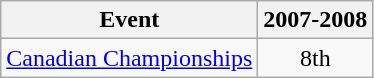<table class="wikitable">
<tr>
<th>Event</th>
<th>2007-2008</th>
</tr>
<tr>
<td><a href='#'>Canadian Championships</a></td>
<td align="center">8th</td>
</tr>
</table>
